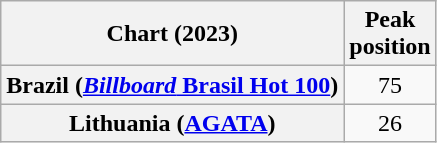<table class="wikitable sortable plainrowheaders" style="text-align:center">
<tr>
<th scope="col">Chart (2023)</th>
<th scope="col">Peak<br>position</th>
</tr>
<tr>
<th scope="row">Brazil (<a href='#'><em>Billboard</em> Brasil Hot 100</a>)</th>
<td>75</td>
</tr>
<tr>
<th scope="row">Lithuania (<a href='#'>AGATA</a>)</th>
<td>26</td>
</tr>
</table>
